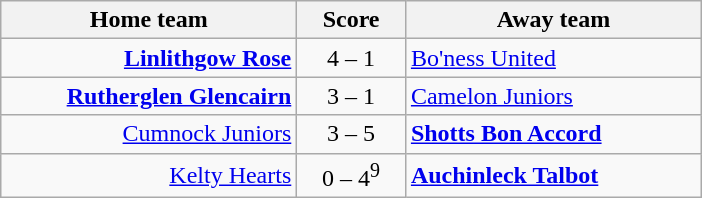<table border=0 cellpadding=4 cellspacing=0>
<tr>
<td valign="top"><br><table class="wikitable" style="border-collapse: collapse;">
<tr>
<th align="right" width="190">Home team</th>
<th align="center" width="65"> Score </th>
<th align="left" width="190">Away team</th>
</tr>
<tr>
<td style="text-align: right;"><strong><a href='#'>Linlithgow Rose</a></strong></td>
<td style="text-align: center;">4 – 1</td>
<td style="text-align: left;"><a href='#'>Bo'ness United</a></td>
</tr>
<tr>
<td style="text-align: right;"><strong><a href='#'>Rutherglen Glencairn</a></strong></td>
<td style="text-align: center;">3 – 1</td>
<td style="text-align: left;"><a href='#'>Camelon Juniors</a></td>
</tr>
<tr>
<td style="text-align: right;"><a href='#'>Cumnock Juniors</a></td>
<td style="text-align: center;">3 – 5</td>
<td style="text-align: left;"><strong><a href='#'>Shotts Bon Accord</a></strong></td>
</tr>
<tr>
<td style="text-align: right;"><a href='#'>Kelty Hearts</a></td>
<td style="text-align: center;">0 – 4<sup>9</sup></td>
<td style="text-align: left;"><strong><a href='#'>Auchinleck Talbot</a></strong></td>
</tr>
</table>
</td>
</tr>
</table>
